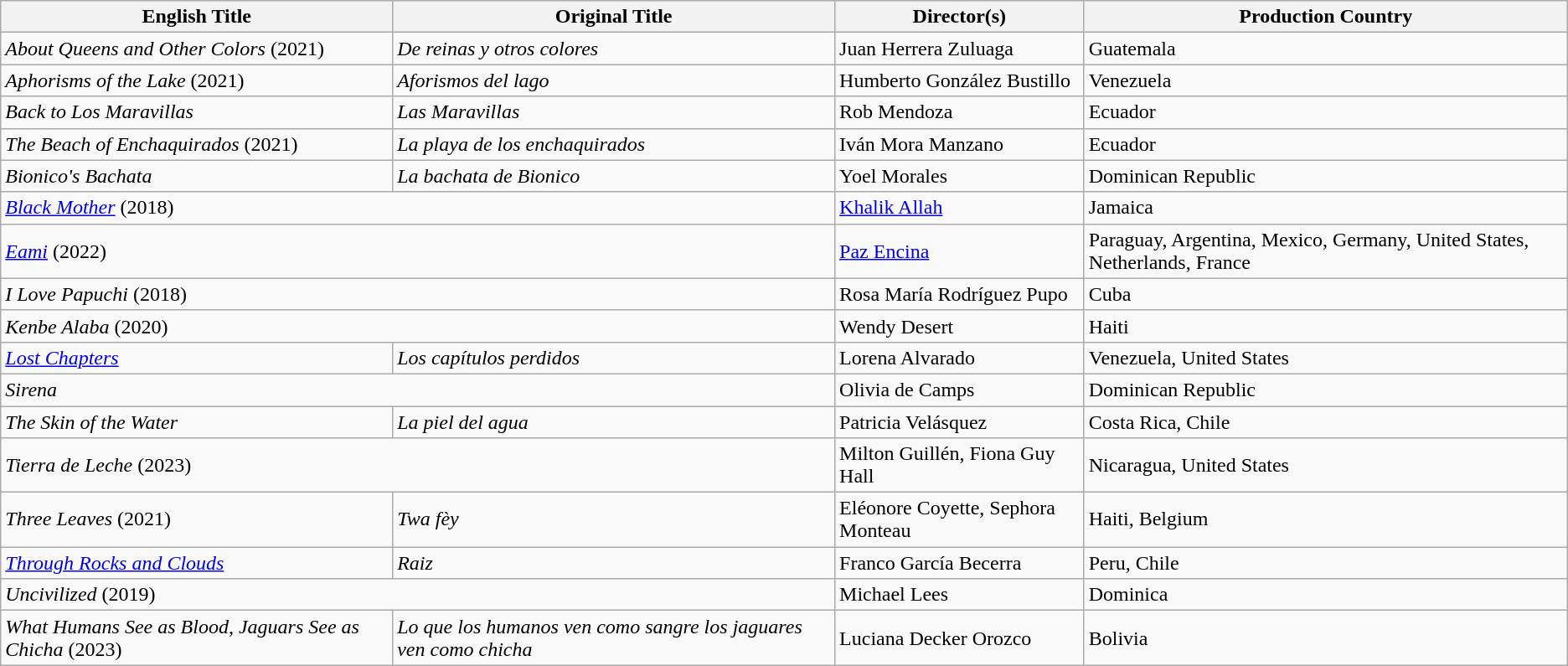<table class="wikitable">
<tr>
<th scope="col">English Title</th>
<th scope="col">Original Title</th>
<th scope="col">Director(s)</th>
<th scope="col">Production Country</th>
</tr>
<tr>
<td><em>About Queens and Other Colors</em> (2021)</td>
<td><em>De reinas y otros colores</em></td>
<td>Juan Herrera Zuluaga</td>
<td>Guatemala</td>
</tr>
<tr>
<td><em>Aphorisms of the Lake</em> (2021)</td>
<td><em>Aforismos del lago</em></td>
<td>Humberto González Bustillo</td>
<td>Venezuela</td>
</tr>
<tr>
<td><em>Back to Los Maravillas</em></td>
<td><em>Las Maravillas</em></td>
<td>Rob Mendoza</td>
<td>Ecuador</td>
</tr>
<tr>
<td><em>The Beach of Enchaquirados</em> (2021)</td>
<td><em>La playa de los enchaquirados</em></td>
<td>Iván Mora Manzano</td>
<td>Ecuador</td>
</tr>
<tr>
<td><em>Bionico's Bachata</em></td>
<td><em>La bachata de Bionico</em></td>
<td>Yoel Morales</td>
<td>Dominican Republic</td>
</tr>
<tr>
<td colspan="2"><em><a href='#'>Black Mother</a></em> (2018)</td>
<td><a href='#'>Khalik Allah</a></td>
<td>Jamaica</td>
</tr>
<tr>
<td colspan="2"><em><a href='#'>Eami</a></em> (2022)</td>
<td><a href='#'>Paz Encina</a></td>
<td>Paraguay, Argentina, Mexico, Germany, United States, Netherlands, France</td>
</tr>
<tr>
<td colspan="2"><em>I Love Papuchi</em> (2018)</td>
<td>Rosa María Rodríguez Pupo</td>
<td>Cuba</td>
</tr>
<tr>
<td colspan="2"><em>Kenbe Alaba</em> (2020)</td>
<td>Wendy Desert</td>
<td>Haiti</td>
</tr>
<tr>
<td><em><a href='#'>Lost Chapters</a></em></td>
<td><em>Los capítulos perdidos</em></td>
<td>Lorena Alvarado</td>
<td>Venezuela, United States</td>
</tr>
<tr>
<td colspan="2"><em>Sirena</em></td>
<td>Olivia de Camps</td>
<td>Dominican Republic</td>
</tr>
<tr>
<td><em>The Skin of the Water</em></td>
<td><em>La piel del agua</em></td>
<td>Patricia Velásquez</td>
<td>Costa Rica, Chile</td>
</tr>
<tr>
<td colspan="2"><em>Tierra de Leche</em> (2023)</td>
<td>Milton Guillén, Fiona Guy Hall</td>
<td>Nicaragua, United States</td>
</tr>
<tr>
<td><em>Three Leaves</em> (2021)</td>
<td><em>Twa fèy</em></td>
<td>Eléonore Coyette, Sephora Monteau</td>
<td>Haiti, Belgium</td>
</tr>
<tr>
<td><em><a href='#'>Through Rocks and Clouds</a></em></td>
<td><em>Raiz</em></td>
<td>Franco García Becerra</td>
<td>Peru, Chile</td>
</tr>
<tr>
<td colspan="2"><em>Uncivilized</em> (2019)</td>
<td>Michael Lees</td>
<td>Dominica</td>
</tr>
<tr>
<td><em>What Humans See as Blood, Jaguars See as Chicha</em> (2023)</td>
<td><em>Lo que los humanos ven como sangre los jaguares ven como chicha</em></td>
<td>Luciana Decker Orozco</td>
<td>Bolivia</td>
</tr>
</table>
